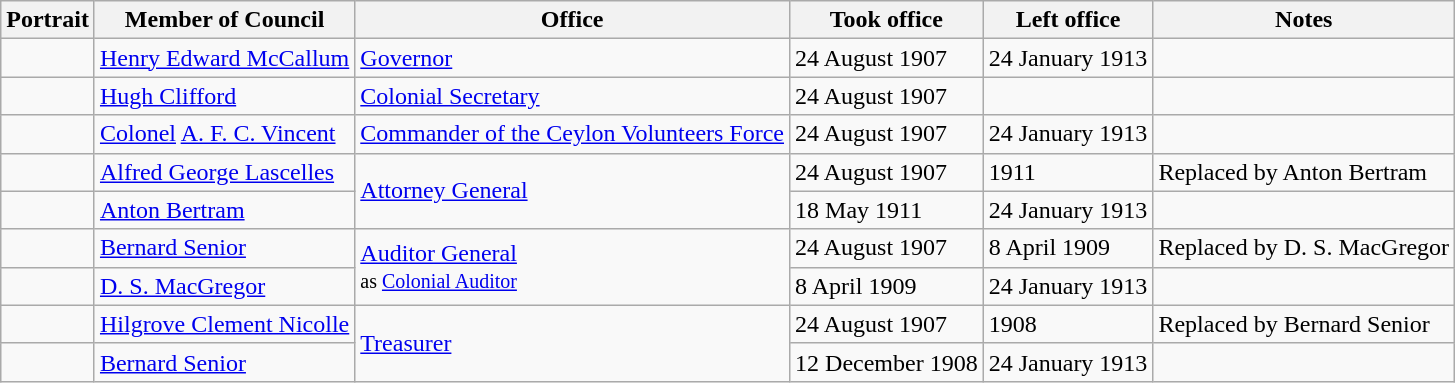<table class="wikitable sortable" text-align:center">
<tr>
<th>Portrait</th>
<th>Member of Council</th>
<th>Office</th>
<th>Took office</th>
<th>Left office</th>
<th>Notes</th>
</tr>
<tr>
<td></td>
<td><a href='#'>Henry Edward McCallum</a></td>
<td><a href='#'>Governor</a></td>
<td>24 August 1907</td>
<td>24 January 1913</td>
<td></td>
</tr>
<tr>
<td></td>
<td><a href='#'>Hugh Clifford</a></td>
<td><a href='#'>Colonial Secretary</a></td>
<td>24 August 1907</td>
<td></td>
<td></td>
</tr>
<tr>
<td></td>
<td><a href='#'>Colonel</a> <a href='#'>A. F. C. Vincent</a></td>
<td><a href='#'>Commander of the Ceylon Volunteers Force</a></td>
<td>24 August 1907</td>
<td>24 January 1913</td>
<td></td>
</tr>
<tr>
<td></td>
<td><a href='#'>Alfred George Lascelles</a></td>
<td rowspan=2><a href='#'>Attorney General</a></td>
<td>24 August 1907</td>
<td>1911</td>
<td>Replaced by Anton Bertram</td>
</tr>
<tr>
<td></td>
<td><a href='#'>Anton Bertram</a></td>
<td>18 May 1911</td>
<td>24 January 1913</td>
<td></td>
</tr>
<tr>
<td></td>
<td><a href='#'>Bernard Senior</a></td>
<td rowspan=2><a href='#'>Auditor General</a><br><small>as <a href='#'>Colonial Auditor</a></small></td>
<td>24 August 1907</td>
<td>8 April 1909</td>
<td>Replaced by D. S. MacGregor</td>
</tr>
<tr>
<td></td>
<td><a href='#'>D. S. MacGregor</a></td>
<td>8 April 1909</td>
<td>24 January 1913</td>
<td></td>
</tr>
<tr>
<td></td>
<td><a href='#'>Hilgrove Clement Nicolle</a></td>
<td rowspan=2><a href='#'>Treasurer</a></td>
<td>24 August 1907</td>
<td>1908</td>
<td>Replaced by Bernard Senior</td>
</tr>
<tr>
<td></td>
<td><a href='#'>Bernard Senior</a></td>
<td>12 December 1908</td>
<td>24 January 1913</td>
<td></td>
</tr>
</table>
